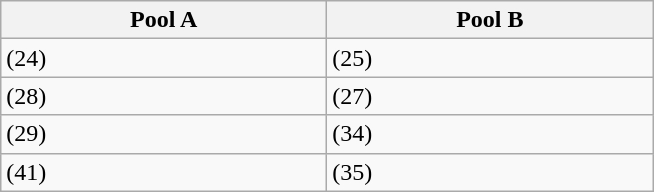<table class="wikitable">
<tr>
<th width=210>Pool A</th>
<th width=210>Pool B</th>
</tr>
<tr>
<td> (24)</td>
<td> (25)</td>
</tr>
<tr>
<td> (28)</td>
<td> (27)</td>
</tr>
<tr>
<td> (29)</td>
<td> (34)</td>
</tr>
<tr>
<td> (41)</td>
<td> (35)</td>
</tr>
</table>
